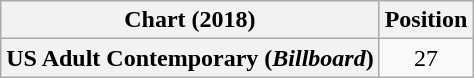<table class="wikitable plainrowheaders" style="text-align:center">
<tr>
<th scope="col">Chart (2018)</th>
<th scope="col">Position</th>
</tr>
<tr>
<th scope="row">US Adult Contemporary (<em>Billboard</em>)</th>
<td>27</td>
</tr>
</table>
